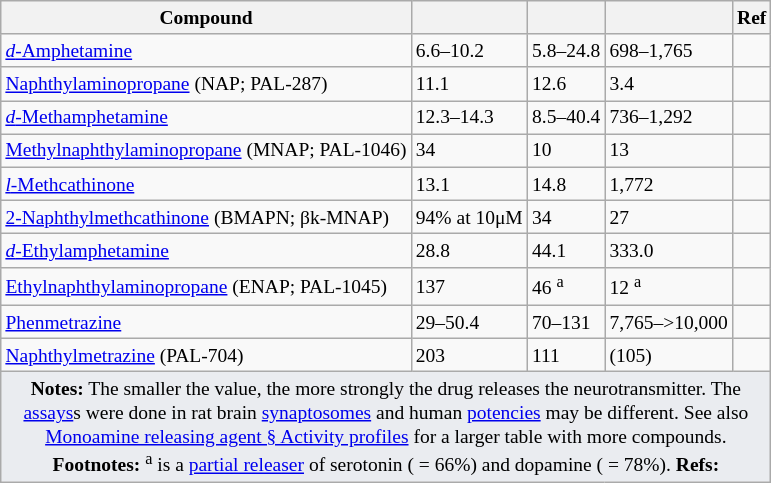<table class="wikitable" style="font-size:small;">
<tr>
<th>Compound</th>
<th data-sort-type="number"></th>
<th data-sort-type="number"></th>
<th data-sort-type="number"></th>
<th>Ref</th>
</tr>
<tr>
<td><a href='#'><em>d</em>-Amphetamine</a></td>
<td>6.6–10.2</td>
<td>5.8–24.8</td>
<td>698–1,765</td>
<td></td>
</tr>
<tr>
<td><a href='#'>Naphthylaminopropane</a> (NAP; PAL-287)</td>
<td>11.1</td>
<td>12.6</td>
<td>3.4</td>
<td></td>
</tr>
<tr>
<td><a href='#'><em>d</em>-Methamphetamine</a></td>
<td>12.3–14.3</td>
<td>8.5–40.4</td>
<td>736–1,292</td>
<td></td>
</tr>
<tr>
<td><a href='#'>Methylnaphthylaminopropane</a> (MNAP; PAL-1046)</td>
<td>34</td>
<td>10</td>
<td>13</td>
<td></td>
</tr>
<tr>
<td><a href='#'><em>l</em>-Methcathinone</a></td>
<td>13.1</td>
<td>14.8</td>
<td>1,772</td>
<td></td>
</tr>
<tr>
<td><a href='#'>2-Naphthylmethcathinone</a> (BMAPN; βk-MNAP)</td>
<td>94% at 10μM</td>
<td>34</td>
<td>27</td>
<td></td>
</tr>
<tr>
<td><a href='#'><em>d</em>-Ethylamphetamine</a></td>
<td>28.8</td>
<td>44.1</td>
<td>333.0</td>
<td></td>
</tr>
<tr>
<td><a href='#'>Ethylnaphthylaminopropane</a> (ENAP; PAL-1045)</td>
<td>137</td>
<td>46 <sup>a</sup></td>
<td>12 <sup>a</sup></td>
<td></td>
</tr>
<tr>
<td><a href='#'>Phenmetrazine</a></td>
<td>29–50.4</td>
<td>70–131</td>
<td>7,765–>10,000</td>
<td></td>
</tr>
<tr>
<td><a href='#'>Naphthylmetrazine</a> (PAL-704)</td>
<td>203</td>
<td>111</td>
<td> (105)</td>
<td></td>
</tr>
<tr>
<td colspan="5" style="width: 1px; background-color:#eaecf0; text-align: center;"><strong>Notes:</strong> The smaller the value, the more strongly the drug releases the neurotransmitter. The <a href='#'>assays</a>s were done in rat brain <a href='#'>synaptosomes</a> and human <a href='#'>potencies</a> may be different. See also <a href='#'>Monoamine releasing agent § Activity profiles</a> for a larger table with more compounds. <strong>Footnotes:</strong> <sup>a</sup>  is a <a href='#'>partial releaser</a> of serotonin ( = 66%) and dopamine ( = 78%). <strong>Refs:</strong> </td>
</tr>
</table>
